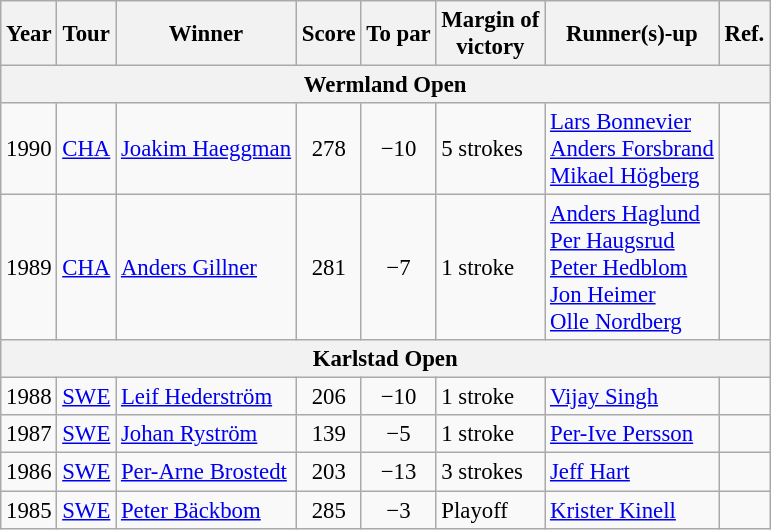<table class="wikitable" style="font-size:95%">
<tr>
<th>Year</th>
<th>Tour</th>
<th>Winner</th>
<th>Score</th>
<th>To par</th>
<th>Margin of<br>victory</th>
<th>Runner(s)-up</th>
<th>Ref.</th>
</tr>
<tr>
<th colspan="8">Wermland Open</th>
</tr>
<tr>
<td>1990</td>
<td><a href='#'>CHA</a></td>
<td> <a href='#'>Joakim Haeggman</a></td>
<td align=center>278</td>
<td align=center>−10</td>
<td>5 strokes</td>
<td> <a href='#'>Lars Bonnevier</a><br> <a href='#'>Anders Forsbrand</a><br> <a href='#'>Mikael Högberg</a></td>
<td></td>
</tr>
<tr>
<td>1989</td>
<td><a href='#'>CHA</a></td>
<td> <a href='#'>Anders Gillner</a></td>
<td align=center>281</td>
<td align=center>−7</td>
<td>1 stroke</td>
<td> <a href='#'>Anders Haglund</a><br> <a href='#'>Per Haugsrud</a><br> <a href='#'>Peter Hedblom</a><br> <a href='#'>Jon Heimer</a><br> <a href='#'>Olle Nordberg</a></td>
<td></td>
</tr>
<tr>
<th colspan="8">Karlstad Open</th>
</tr>
<tr>
<td>1988</td>
<td><a href='#'>SWE</a></td>
<td> <a href='#'>Leif Hederström</a></td>
<td align=center>206</td>
<td align=center>−10</td>
<td>1 stroke</td>
<td> <a href='#'>Vijay Singh</a></td>
<td></td>
</tr>
<tr>
<td>1987</td>
<td><a href='#'>SWE</a></td>
<td> <a href='#'>Johan Ryström</a></td>
<td align=center>139</td>
<td align=center>−5</td>
<td>1 stroke</td>
<td> <a href='#'>Per-Ive Persson</a></td>
<td></td>
</tr>
<tr>
<td>1986</td>
<td><a href='#'>SWE</a></td>
<td> <a href='#'>Per-Arne Brostedt</a></td>
<td align=center>203</td>
<td align=center>−13</td>
<td>3 strokes</td>
<td> <a href='#'>Jeff Hart</a></td>
<td></td>
</tr>
<tr>
<td>1985</td>
<td><a href='#'>SWE</a></td>
<td> <a href='#'>Peter Bäckbom</a></td>
<td align=center>285</td>
<td align=center>−3</td>
<td>Playoff</td>
<td> <a href='#'>Krister Kinell</a></td>
<td></td>
</tr>
</table>
